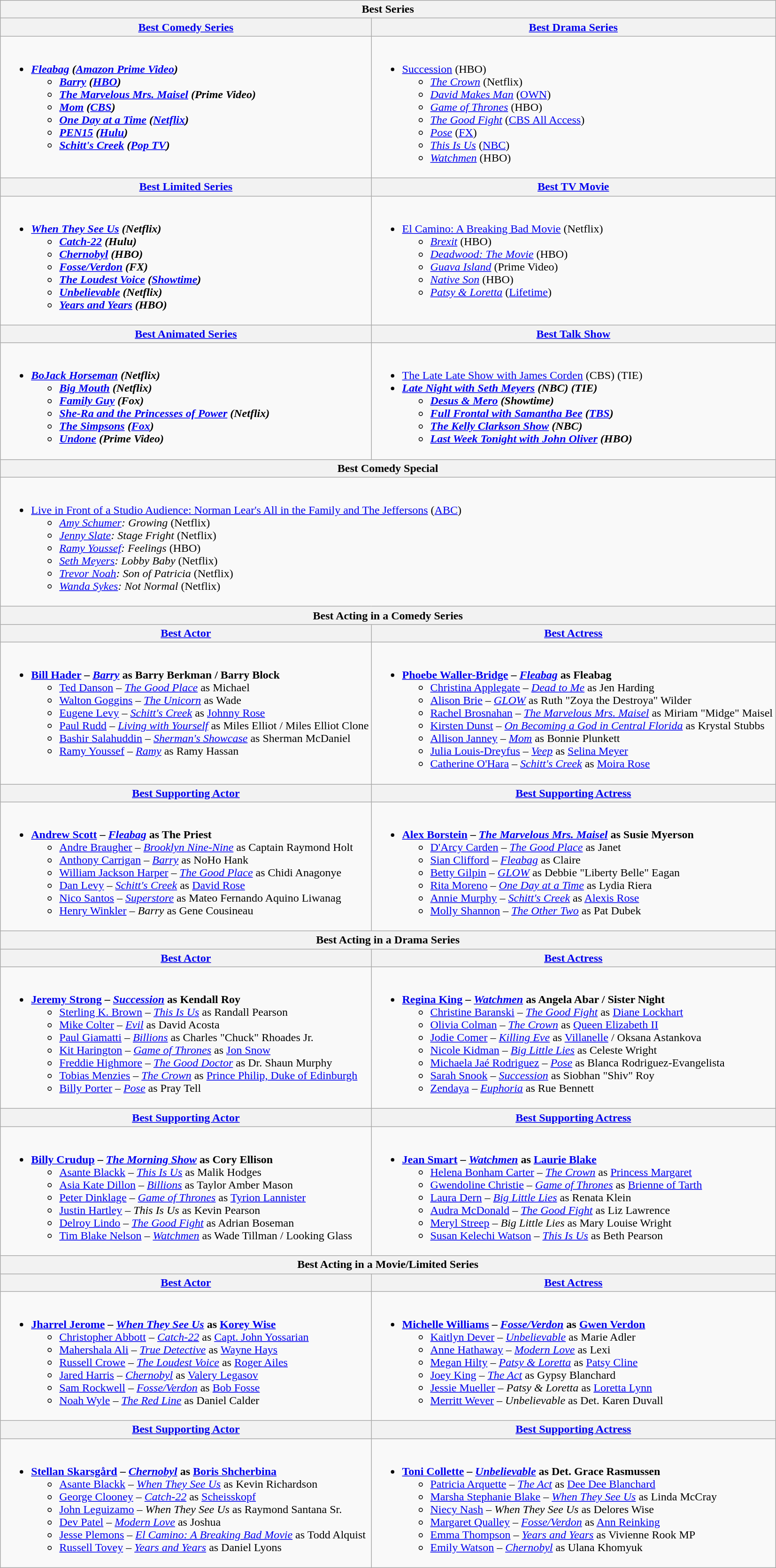<table class=wikitable style="width=72%">
<tr>
<th colspan="2">Best Series</th>
</tr>
<tr>
<th style="width=50%"><a href='#'>Best Comedy Series</a></th>
<th style="width=50%"><a href='#'>Best Drama Series</a></th>
</tr>
<tr>
<td valign="top"><br><ul><li><strong><em><a href='#'>Fleabag</a><em> (<a href='#'>Amazon Prime Video</a>)<strong><ul><li></em><a href='#'>Barry</a><em> (<a href='#'>HBO</a>)</li><li></em><a href='#'>The Marvelous Mrs. Maisel</a><em> (Prime Video)</li><li></em><a href='#'>Mom</a><em> (<a href='#'>CBS</a>)</li><li></em><a href='#'>One Day at a Time</a><em> (<a href='#'>Netflix</a>)</li><li></em><a href='#'>PEN15</a><em> (<a href='#'>Hulu</a>)</li><li></em><a href='#'>Schitt's Creek</a><em> (<a href='#'>Pop TV</a>)</li></ul></li></ul></td>
<td valign="top"><br><ul><li></em></strong><a href='#'>Succession</a></em> (HBO)</strong><ul><li><em><a href='#'>The Crown</a></em> (Netflix)</li><li><em><a href='#'>David Makes Man</a></em> (<a href='#'>OWN</a>)</li><li><em><a href='#'>Game of Thrones</a></em> (HBO)</li><li><em><a href='#'>The Good Fight</a></em> (<a href='#'>CBS All Access</a>)</li><li><em><a href='#'>Pose</a></em> (<a href='#'>FX</a>)</li><li><em><a href='#'>This Is Us</a></em> (<a href='#'>NBC</a>)</li><li><em><a href='#'>Watchmen</a></em> (HBO)</li></ul></li></ul></td>
</tr>
<tr>
<th><a href='#'>Best Limited Series</a></th>
<th><a href='#'>Best TV Movie</a></th>
</tr>
<tr>
<td valign="top"><br><ul><li><strong><em><a href='#'>When They See Us</a><em> (Netflix)<strong><ul><li></em><a href='#'>Catch-22</a><em> (Hulu)</li><li></em><a href='#'>Chernobyl</a><em> (HBO)</li><li></em><a href='#'>Fosse/Verdon</a><em> (FX)</li><li></em><a href='#'>The Loudest Voice</a><em> (<a href='#'>Showtime</a>)</li><li></em><a href='#'>Unbelievable</a><em> (Netflix)</li><li></em><a href='#'>Years and Years</a><em> (HBO)</li></ul></li></ul></td>
<td valign="top"><br><ul><li></em></strong><a href='#'>El Camino: A Breaking Bad Movie</a></em> (Netflix)</strong><ul><li><em><a href='#'>Brexit</a></em> (HBO)</li><li><em><a href='#'>Deadwood: The Movie</a></em> (HBO)</li><li><em><a href='#'>Guava Island</a></em> (Prime Video)</li><li><em><a href='#'>Native Son</a></em> (HBO)</li><li><em><a href='#'>Patsy & Loretta</a></em> (<a href='#'>Lifetime</a>)</li></ul></li></ul></td>
</tr>
<tr>
<th><a href='#'>Best Animated Series</a></th>
<th><a href='#'>Best Talk Show</a></th>
</tr>
<tr>
<td valign="top"><br><ul><li><strong><em><a href='#'>BoJack Horseman</a><em> (Netflix)<strong><ul><li></em><a href='#'>Big Mouth</a><em> (Netflix)</li><li></em><a href='#'>Family Guy</a><em> (Fox)</li><li></em><a href='#'>She-Ra and the Princesses of Power</a><em> (Netflix)</li><li></em><a href='#'>The Simpsons</a><em> (<a href='#'>Fox</a>)</li><li></em><a href='#'>Undone</a><em> (Prime Video)</li></ul></li></ul></td>
<td valign="top"><br><ul><li></em></strong><a href='#'>The Late Late Show with James Corden</a></em> (CBS) (TIE)</strong></li><li><strong><em><a href='#'>Late Night with Seth Meyers</a><em> (NBC) (TIE)<strong><ul><li></em><a href='#'>Desus & Mero</a><em> (Showtime)</li><li></em><a href='#'>Full Frontal with Samantha Bee</a><em> (<a href='#'>TBS</a>)</li><li></em><a href='#'>The Kelly Clarkson Show</a><em> (NBC)</li><li></em><a href='#'>Last Week Tonight with John Oliver</a><em> (HBO)</li></ul></li></ul></td>
</tr>
<tr>
<th colspan="2">Best Comedy Special</th>
</tr>
<tr>
<td valign="top" colspan="2"><br><ul><li></em></strong><a href='#'>Live in Front of a Studio Audience: Norman Lear's All in the Family and The Jeffersons</a></em> (<a href='#'>ABC</a>)</strong><ul><li><em><a href='#'>Amy Schumer</a>: Growing</em> (Netflix)</li><li><em><a href='#'>Jenny Slate</a>: Stage Fright</em> (Netflix)</li><li><em><a href='#'>Ramy Youssef</a>: Feelings</em> (HBO)</li><li><em><a href='#'>Seth Meyers</a>: Lobby Baby</em> (Netflix)</li><li><em><a href='#'>Trevor Noah</a>: Son of Patricia</em> (Netflix)</li><li><em><a href='#'>Wanda Sykes</a>: Not Normal</em> (Netflix)</li></ul></li></ul></td>
</tr>
<tr>
<th colspan="2">Best Acting in a Comedy Series</th>
</tr>
<tr>
<th><a href='#'>Best Actor</a></th>
<th><a href='#'>Best Actress</a></th>
</tr>
<tr>
<td valign="top"><br><ul><li><strong><a href='#'>Bill Hader</a> – <em><a href='#'>Barry</a></em> as Barry Berkman / Barry Block</strong><ul><li><a href='#'>Ted Danson</a> – <em><a href='#'>The Good Place</a></em> as Michael</li><li><a href='#'>Walton Goggins</a> – <em><a href='#'>The Unicorn</a></em> as Wade</li><li><a href='#'>Eugene Levy</a> – <em><a href='#'>Schitt's Creek</a></em> as <a href='#'>Johnny Rose</a></li><li><a href='#'>Paul Rudd</a> – <em><a href='#'>Living with Yourself</a></em> as Miles Elliot / Miles Elliot Clone</li><li><a href='#'>Bashir Salahuddin</a> – <em><a href='#'>Sherman's Showcase</a></em> as Sherman McDaniel</li><li><a href='#'>Ramy Youssef</a> – <em><a href='#'>Ramy</a></em> as Ramy Hassan</li></ul></li></ul></td>
<td valign="top"><br><ul><li><strong><a href='#'>Phoebe Waller-Bridge</a> – <em><a href='#'>Fleabag</a></em> as Fleabag</strong><ul><li><a href='#'>Christina Applegate</a> – <em><a href='#'>Dead to Me</a></em> as Jen Harding</li><li><a href='#'>Alison Brie</a> – <em><a href='#'>GLOW</a></em> as Ruth "Zoya the Destroya" Wilder</li><li><a href='#'>Rachel Brosnahan</a> – <em><a href='#'>The Marvelous Mrs. Maisel</a></em> as Miriam "Midge" Maisel</li><li><a href='#'>Kirsten Dunst</a> – <em><a href='#'>On Becoming a God in Central Florida</a></em> as Krystal Stubbs</li><li><a href='#'>Allison Janney</a> – <em><a href='#'>Mom</a></em> as Bonnie Plunkett</li><li><a href='#'>Julia Louis-Dreyfus</a> – <em><a href='#'>Veep</a></em> as <a href='#'>Selina Meyer</a></li><li><a href='#'>Catherine O'Hara</a> – <em><a href='#'>Schitt's Creek</a></em> as <a href='#'>Moira Rose</a></li></ul></li></ul></td>
</tr>
<tr>
<th><a href='#'>Best Supporting Actor</a></th>
<th><a href='#'>Best Supporting Actress</a></th>
</tr>
<tr>
<td valign="top"><br><ul><li><strong><a href='#'>Andrew Scott</a> – <em><a href='#'>Fleabag</a></em> as The Priest</strong><ul><li><a href='#'>Andre Braugher</a> – <em><a href='#'>Brooklyn Nine-Nine</a></em> as Captain Raymond Holt</li><li><a href='#'>Anthony Carrigan</a> – <em><a href='#'>Barry</a></em> as NoHo Hank</li><li><a href='#'>William Jackson Harper</a> – <em><a href='#'>The Good Place</a></em> as Chidi Anagonye</li><li><a href='#'>Dan Levy</a> – <em><a href='#'>Schitt's Creek</a></em> as <a href='#'>David Rose</a></li><li><a href='#'>Nico Santos</a> – <em><a href='#'>Superstore</a></em> as Mateo Fernando Aquino Liwanag</li><li><a href='#'>Henry Winkler</a> – <em>Barry</em> as Gene Cousineau</li></ul></li></ul></td>
<td valign="top"><br><ul><li><strong><a href='#'>Alex Borstein</a> – <em><a href='#'>The Marvelous Mrs. Maisel</a></em> as Susie Myerson</strong><ul><li><a href='#'>D'Arcy Carden</a> – <em><a href='#'>The Good Place</a></em> as Janet</li><li><a href='#'>Sian Clifford</a> – <em><a href='#'>Fleabag</a></em> as Claire</li><li><a href='#'>Betty Gilpin</a> – <em><a href='#'>GLOW</a></em> as Debbie "Liberty Belle" Eagan</li><li><a href='#'>Rita Moreno</a> – <em><a href='#'>One Day at a Time</a></em> as Lydia Riera</li><li><a href='#'>Annie Murphy</a> – <em><a href='#'>Schitt's Creek</a></em> as <a href='#'>Alexis Rose</a></li><li><a href='#'>Molly Shannon</a> – <em><a href='#'>The Other Two</a></em> as Pat Dubek</li></ul></li></ul></td>
</tr>
<tr>
<th colspan="2">Best Acting in a Drama Series</th>
</tr>
<tr>
<th><a href='#'>Best Actor</a></th>
<th><a href='#'>Best Actress</a></th>
</tr>
<tr>
<td valign="top"><br><ul><li><strong><a href='#'>Jeremy Strong</a> – <em><a href='#'>Succession</a></em> as Kendall Roy</strong><ul><li><a href='#'>Sterling K. Brown</a> – <em><a href='#'>This Is Us</a></em> as Randall Pearson</li><li><a href='#'>Mike Colter</a> – <em><a href='#'>Evil</a></em> as David Acosta</li><li><a href='#'>Paul Giamatti</a> – <em><a href='#'>Billions</a></em> as Charles "Chuck" Rhoades Jr.</li><li><a href='#'>Kit Harington</a> – <em><a href='#'>Game of Thrones</a></em> as <a href='#'>Jon Snow</a></li><li><a href='#'>Freddie Highmore</a> – <em><a href='#'>The Good Doctor</a></em> as Dr. Shaun Murphy</li><li><a href='#'>Tobias Menzies</a> – <em><a href='#'>The Crown</a></em> as <a href='#'>Prince Philip, Duke of Edinburgh</a></li><li><a href='#'>Billy Porter</a> – <em><a href='#'>Pose</a></em> as Pray Tell</li></ul></li></ul></td>
<td valign="top"><br><ul><li><strong><a href='#'>Regina King</a> – <em><a href='#'>Watchmen</a></em> as Angela Abar / Sister Night</strong><ul><li><a href='#'>Christine Baranski</a> – <em><a href='#'>The Good Fight</a></em> as <a href='#'>Diane Lockhart</a></li><li><a href='#'>Olivia Colman</a> – <em><a href='#'>The Crown</a></em> as <a href='#'>Queen Elizabeth II</a></li><li><a href='#'>Jodie Comer</a> – <em><a href='#'>Killing Eve</a></em> as <a href='#'>Villanelle</a> / Oksana Astankova</li><li><a href='#'>Nicole Kidman</a> – <em><a href='#'>Big Little Lies</a></em> as Celeste Wright</li><li><a href='#'>Michaela Jaé Rodriguez</a> – <em><a href='#'>Pose</a></em> as Blanca Rodriguez-Evangelista</li><li><a href='#'>Sarah Snook</a> – <em><a href='#'>Succession</a></em> as Siobhan "Shiv" Roy</li><li><a href='#'>Zendaya</a> – <em><a href='#'>Euphoria</a></em> as Rue Bennett</li></ul></li></ul></td>
</tr>
<tr>
<th><a href='#'>Best Supporting Actor</a></th>
<th><a href='#'>Best Supporting Actress</a></th>
</tr>
<tr>
<td valign="top"><br><ul><li><strong><a href='#'>Billy Crudup</a> – <em><a href='#'>The Morning Show</a></em> as Cory Ellison</strong><ul><li><a href='#'>Asante Blackk</a> – <em><a href='#'>This Is Us</a></em> as Malik Hodges</li><li><a href='#'>Asia Kate Dillon</a> – <em><a href='#'>Billions</a></em> as Taylor Amber Mason</li><li><a href='#'>Peter Dinklage</a> – <em><a href='#'>Game of Thrones</a></em> as <a href='#'>Tyrion Lannister</a></li><li><a href='#'>Justin Hartley</a> – <em>This Is Us</em> as Kevin Pearson</li><li><a href='#'>Delroy Lindo</a> – <em><a href='#'>The Good Fight</a></em> as Adrian Boseman</li><li><a href='#'>Tim Blake Nelson</a> – <em><a href='#'>Watchmen</a></em> as Wade Tillman / Looking Glass</li></ul></li></ul></td>
<td valign="top"><br><ul><li><strong><a href='#'>Jean Smart</a> – <em><a href='#'>Watchmen</a></em> as <a href='#'>Laurie Blake</a></strong><ul><li><a href='#'>Helena Bonham Carter</a> – <em><a href='#'>The Crown</a></em> as <a href='#'>Princess Margaret</a></li><li><a href='#'>Gwendoline Christie</a> – <em><a href='#'>Game of Thrones</a></em> as <a href='#'>Brienne of Tarth</a></li><li><a href='#'>Laura Dern</a> – <em><a href='#'>Big Little Lies</a></em> as Renata Klein</li><li><a href='#'>Audra McDonald</a> – <em><a href='#'>The Good Fight</a></em> as Liz Lawrence</li><li><a href='#'>Meryl Streep</a> – <em>Big Little Lies</em> as Mary Louise Wright</li><li><a href='#'>Susan Kelechi Watson</a> – <em><a href='#'>This Is Us</a></em> as Beth Pearson</li></ul></li></ul></td>
</tr>
<tr>
<th colspan="2">Best Acting in a Movie/Limited Series</th>
</tr>
<tr>
<th><a href='#'>Best Actor</a></th>
<th><a href='#'>Best Actress</a></th>
</tr>
<tr>
<td valign="top"><br><ul><li><strong><a href='#'>Jharrel Jerome</a> – <em><a href='#'>When They See Us</a></em> as <a href='#'>Korey Wise</a></strong><ul><li><a href='#'>Christopher Abbott</a> – <em><a href='#'>Catch-22</a></em> as <a href='#'>Capt. John Yossarian</a></li><li><a href='#'>Mahershala Ali</a> – <em><a href='#'>True Detective</a></em> as <a href='#'>Wayne Hays</a></li><li><a href='#'>Russell Crowe</a> – <em><a href='#'>The Loudest Voice</a></em> as <a href='#'>Roger Ailes</a></li><li><a href='#'>Jared Harris</a> – <em><a href='#'>Chernobyl</a></em> as <a href='#'>Valery Legasov</a></li><li><a href='#'>Sam Rockwell</a> – <em><a href='#'>Fosse/Verdon</a></em> as <a href='#'>Bob Fosse</a></li><li><a href='#'>Noah Wyle</a> – <em><a href='#'>The Red Line</a></em> as Daniel Calder</li></ul></li></ul></td>
<td valign="top"><br><ul><li><strong><a href='#'>Michelle Williams</a> – <em><a href='#'>Fosse/Verdon</a></em> as <a href='#'>Gwen Verdon</a></strong><ul><li><a href='#'>Kaitlyn Dever</a> – <em><a href='#'>Unbelievable</a></em> as Marie Adler</li><li><a href='#'>Anne Hathaway</a> – <em><a href='#'>Modern Love</a></em> as Lexi</li><li><a href='#'>Megan Hilty</a> – <em><a href='#'>Patsy & Loretta</a></em> as <a href='#'>Patsy Cline</a></li><li><a href='#'>Joey King</a> – <em><a href='#'>The Act</a></em> as Gypsy Blanchard</li><li><a href='#'>Jessie Mueller</a> – <em>Patsy & Loretta</em> as <a href='#'>Loretta Lynn</a></li><li><a href='#'>Merritt Wever</a> – <em>Unbelievable</em> as Det. Karen Duvall</li></ul></li></ul></td>
</tr>
<tr>
<th><a href='#'>Best Supporting Actor</a></th>
<th><a href='#'>Best Supporting Actress</a></th>
</tr>
<tr>
<td valign="top"><br><ul><li><strong><a href='#'>Stellan Skarsgård</a> – <em><a href='#'>Chernobyl</a></em> as <a href='#'>Boris Shcherbina</a></strong><ul><li><a href='#'>Asante Blackk</a> – <em><a href='#'>When They See Us</a></em> as Kevin Richardson</li><li><a href='#'>George Clooney</a> – <em><a href='#'>Catch-22</a></em> as <a href='#'>Scheisskopf</a></li><li><a href='#'>John Leguizamo</a> – <em>When They See Us</em> as Raymond Santana Sr.</li><li><a href='#'>Dev Patel</a> – <em><a href='#'>Modern Love</a></em> as Joshua</li><li><a href='#'>Jesse Plemons</a> – <em><a href='#'>El Camino: A Breaking Bad Movie</a></em> as Todd Alquist</li><li><a href='#'>Russell Tovey</a> – <em><a href='#'>Years and Years</a></em> as Daniel Lyons</li></ul></li></ul></td>
<td valign="top"><br><ul><li><strong><a href='#'>Toni Collette</a> – <em><a href='#'>Unbelievable</a></em> as Det. Grace Rasmussen</strong><ul><li><a href='#'>Patricia Arquette</a> – <em><a href='#'>The Act</a></em> as <a href='#'>Dee Dee Blanchard</a></li><li><a href='#'>Marsha Stephanie Blake</a> – <em><a href='#'>When They See Us</a></em> as Linda McCray</li><li><a href='#'>Niecy Nash</a> – <em>When They See Us</em> as Delores Wise</li><li><a href='#'>Margaret Qualley</a> – <em><a href='#'>Fosse/Verdon</a></em> as <a href='#'>Ann Reinking</a></li><li><a href='#'>Emma Thompson</a> – <em><a href='#'>Years and Years</a></em> as Vivienne Rook MP</li><li><a href='#'>Emily Watson</a> – <em><a href='#'>Chernobyl</a></em> as Ulana Khomyuk</li></ul></li></ul></td>
</tr>
</table>
